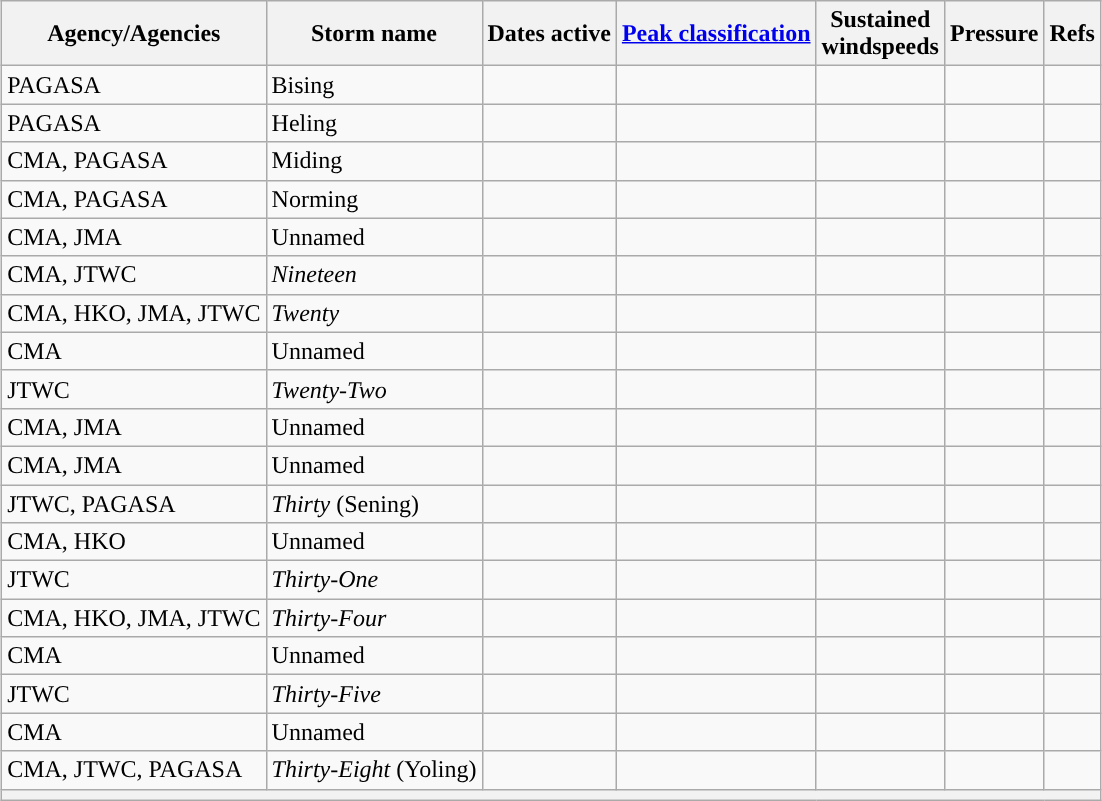<table class="wikitable sortable plainrowheaders" style="margin:auto">
<tr>
<th scope="col">Agency/Agencies</th>
<th scope="col">Storm name</th>
<th scope="col">Dates active</th>
<th scope="col"><a href='#'>Peak classification</a></th>
<th scope="col">Sustained<br>windspeeds</th>
<th scope="col">Pressure</th>
<th scope="col" class="unsortable">Refs</th>
</tr>
<tr>
<td>PAGASA</td>
<td>Bising</td>
<td></td>
<td></td>
<td></td>
<td></td>
<td></td>
</tr>
<tr>
<td>PAGASA</td>
<td>Heling</td>
<td></td>
<td></td>
<td></td>
<td></td>
<td></td>
</tr>
<tr>
<td>CMA, PAGASA</td>
<td>Miding</td>
<td></td>
<td></td>
<td></td>
<td></td>
<td></td>
</tr>
<tr>
<td>CMA, PAGASA</td>
<td>Norming</td>
<td></td>
<td></td>
<td></td>
<td></td>
<td></td>
</tr>
<tr>
<td>CMA, JMA</td>
<td>Unnamed</td>
<td></td>
<td></td>
<td></td>
<td></td>
<td></td>
</tr>
<tr>
<td>CMA, JTWC</td>
<td><em>Nineteen</em></td>
<td></td>
<td></td>
<td></td>
<td></td>
<td></td>
</tr>
<tr>
<td>CMA, HKO, JMA, JTWC</td>
<td><em>Twenty</em></td>
<td></td>
<td></td>
<td></td>
<td></td>
<td></td>
</tr>
<tr>
<td>CMA</td>
<td>Unnamed</td>
<td></td>
<td></td>
<td></td>
<td></td>
<td></td>
</tr>
<tr>
<td>JTWC</td>
<td><em>Twenty-Two</em></td>
<td></td>
<td></td>
<td></td>
<td></td>
<td></td>
</tr>
<tr>
<td>CMA, JMA</td>
<td>Unnamed</td>
<td></td>
<td></td>
<td></td>
<td></td>
<td></td>
</tr>
<tr>
<td>CMA, JMA</td>
<td>Unnamed</td>
<td></td>
<td></td>
<td></td>
<td></td>
<td></td>
</tr>
<tr>
<td>JTWC, PAGASA</td>
<td><em>Thirty</em> (Sening)</td>
<td></td>
<td></td>
<td></td>
<td></td>
<td></td>
</tr>
<tr>
<td>CMA, HKO</td>
<td>Unnamed</td>
<td></td>
<td></td>
<td></td>
<td></td>
<td></td>
</tr>
<tr>
<td>JTWC</td>
<td><em>Thirty-One</em></td>
<td></td>
<td></td>
<td></td>
<td></td>
<td></td>
</tr>
<tr>
<td>CMA, HKO, JMA, JTWC</td>
<td><em>Thirty-Four</em></td>
<td></td>
<td></td>
<td></td>
<td></td>
<td></td>
</tr>
<tr>
<td>CMA</td>
<td>Unnamed</td>
<td></td>
<td></td>
<td></td>
<td></td>
<td></td>
</tr>
<tr>
<td>JTWC</td>
<td><em>Thirty-Five</em></td>
<td></td>
<td></td>
<td></td>
<td></td>
<td></td>
</tr>
<tr>
<td>CMA</td>
<td>Unnamed</td>
<td></td>
<td></td>
<td></td>
<td></td>
<td></td>
</tr>
<tr>
<td>CMA, JTWC, PAGASA</td>
<td><em>Thirty-Eight</em> (Yoling)</td>
<td></td>
<td></td>
<td></td>
<td></td>
<td></td>
</tr>
<tr class="sortbottom">
<th colspan="7"></th>
</tr>
</table>
